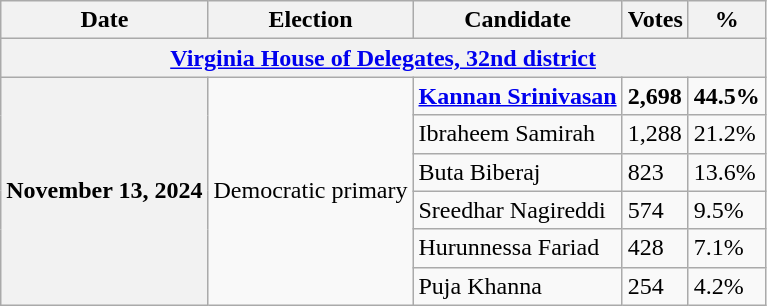<table class="wikitable">
<tr>
<th>Date</th>
<th>Election</th>
<th>Candidate</th>
<th>Votes</th>
<th>%</th>
</tr>
<tr>
<th colspan="5"><a href='#'>Virginia House of Delegates, 32nd district</a></th>
</tr>
<tr>
<th rowspan="6">November 13, 2024</th>
<td rowspan="6" align="center" >Democratic primary</td>
<td><strong><a href='#'>Kannan Srinivasan</a></strong></td>
<td><strong>2,698</strong></td>
<td><strong>44.5%</strong></td>
</tr>
<tr>
<td>Ibraheem Samirah</td>
<td>1,288</td>
<td>21.2%</td>
</tr>
<tr>
<td>Buta Biberaj</td>
<td>823</td>
<td>13.6%</td>
</tr>
<tr>
<td>Sreedhar Nagireddi</td>
<td>574</td>
<td>9.5%</td>
</tr>
<tr>
<td>Hurunnessa Fariad</td>
<td>428</td>
<td>7.1%</td>
</tr>
<tr>
<td>Puja Khanna</td>
<td>254</td>
<td>4.2%</td>
</tr>
</table>
